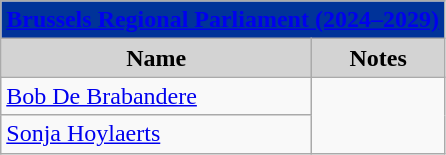<table class="wikitable">
<tr>
<th style="background:#039;" colspan="2"><a href='#'><span>Brussels Regional Parliament (2024–2029)</span></a></th>
</tr>
<tr>
<th scope="col" style="background:Lightgrey; width:200px;">Name</th>
<th style="background:LightGrey;">Notes</th>
</tr>
<tr>
<td><a href='#'>Bob De Brabandere</a></td>
</tr>
<tr>
<td><a href='#'>Sonja Hoylaerts</a></td>
</tr>
</table>
